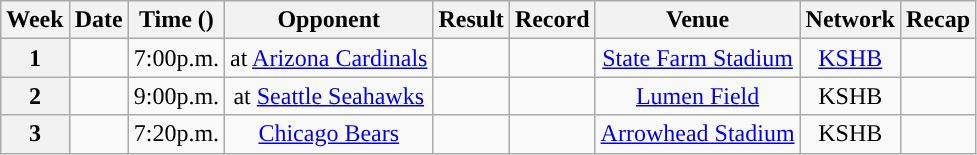<table class="wikitable" style="text-align:center">
<tr>
<th>Week</th>
<th>Date</th>
<th>Time (<a href='#'></a>)</th>
<th>Opponent</th>
<th>Result</th>
<th>Record</th>
<th>Venue</th>
<th>Network</th>
<th>Recap</th>
</tr>
<tr>
<th>1</th>
<td></td>
<td>7:00p.m.</td>
<td>at <a href='#'>Arizona Cardinals</a></td>
<td></td>
<td></td>
<td><a href='#'>State Farm Stadium</a></td>
<td><a href='#'>KSHB</a></td>
<td></td>
</tr>
<tr>
<th>2</th>
<td></td>
<td>9:00p.m.</td>
<td>at <a href='#'>Seattle Seahawks</a></td>
<td></td>
<td></td>
<td><a href='#'>Lumen Field</a></td>
<td>KSHB</td>
<td></td>
</tr>
<tr>
<th>3</th>
<td></td>
<td>7:20p.m.</td>
<td><a href='#'>Chicago Bears</a></td>
<td></td>
<td></td>
<td><a href='#'>Arrowhead Stadium</a></td>
<td>KSHB</td>
<td></td>
</tr>
</table>
